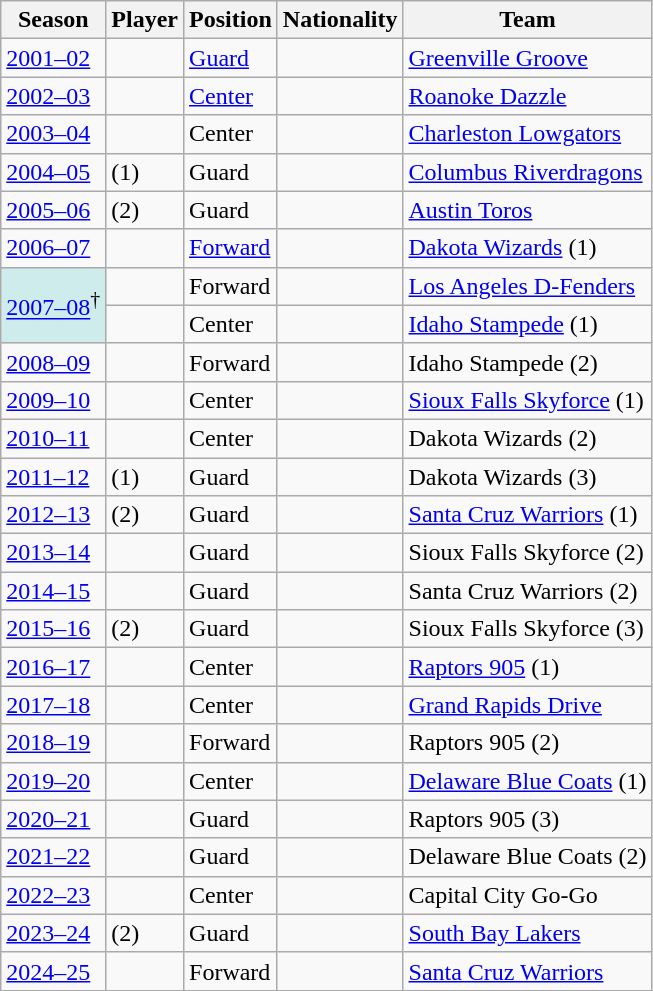<table class="wikitable sortable">
<tr>
<th>Season</th>
<th>Player</th>
<th>Position</th>
<th>Nationality</th>
<th>Team</th>
</tr>
<tr>
<td><a href='#'>2001–02</a></td>
<td></td>
<td><a href='#'>Guard</a></td>
<td></td>
<td><a href='#'>Greenville Groove</a></td>
</tr>
<tr>
<td><a href='#'>2002–03</a></td>
<td></td>
<td><a href='#'>Center</a></td>
<td></td>
<td><a href='#'>Roanoke Dazzle</a></td>
</tr>
<tr>
<td><a href='#'>2003–04</a></td>
<td></td>
<td>Center</td>
<td></td>
<td><a href='#'>Charleston Lowgators</a></td>
</tr>
<tr>
<td><a href='#'>2004–05</a></td>
<td> (1)</td>
<td>Guard</td>
<td></td>
<td><a href='#'>Columbus Riverdragons</a></td>
</tr>
<tr>
<td><a href='#'>2005–06</a></td>
<td> (2)</td>
<td>Guard</td>
<td></td>
<td><a href='#'>Austin Toros</a></td>
</tr>
<tr>
<td><a href='#'>2006–07</a></td>
<td></td>
<td><a href='#'>Forward</a></td>
<td></td>
<td><a href='#'>Dakota Wizards</a> (1)</td>
</tr>
<tr>
<td style="background-color:#CFECEC;" rowspan=2><a href='#'>2007–08</a><sup>†</sup></td>
<td></td>
<td>Forward</td>
<td></td>
<td><a href='#'>Los Angeles D-Fenders</a></td>
</tr>
<tr>
<td></td>
<td>Center</td>
<td></td>
<td><a href='#'>Idaho Stampede</a> (1)</td>
</tr>
<tr>
<td><a href='#'>2008–09</a></td>
<td></td>
<td>Forward</td>
<td></td>
<td>Idaho Stampede (2)</td>
</tr>
<tr>
<td><a href='#'>2009–10</a></td>
<td></td>
<td>Center</td>
<td></td>
<td><a href='#'>Sioux Falls Skyforce</a> (1)</td>
</tr>
<tr>
<td><a href='#'>2010–11</a></td>
<td></td>
<td>Center</td>
<td></td>
<td>Dakota Wizards (2)</td>
</tr>
<tr>
<td><a href='#'>2011–12</a></td>
<td> (1)</td>
<td>Guard</td>
<td></td>
<td>Dakota Wizards (3)</td>
</tr>
<tr>
<td><a href='#'>2012–13</a></td>
<td> (2)</td>
<td>Guard</td>
<td></td>
<td><a href='#'>Santa Cruz Warriors</a> (1)</td>
</tr>
<tr>
<td><a href='#'>2013–14</a></td>
<td></td>
<td>Guard</td>
<td></td>
<td>Sioux Falls Skyforce (2)</td>
</tr>
<tr>
<td><a href='#'>2014–15</a></td>
<td></td>
<td>Guard</td>
<td></td>
<td>Santa Cruz Warriors (2)</td>
</tr>
<tr>
<td><a href='#'>2015–16</a></td>
<td> (2)</td>
<td>Guard</td>
<td></td>
<td>Sioux Falls Skyforce (3)</td>
</tr>
<tr>
<td><a href='#'>2016–17</a></td>
<td></td>
<td>Center</td>
<td></td>
<td><a href='#'>Raptors 905</a> (1)</td>
</tr>
<tr>
<td><a href='#'>2017–18</a></td>
<td></td>
<td>Center</td>
<td></td>
<td><a href='#'>Grand Rapids Drive</a></td>
</tr>
<tr>
<td><a href='#'>2018–19</a></td>
<td></td>
<td>Forward</td>
<td></td>
<td>Raptors 905 (2)</td>
</tr>
<tr>
<td><a href='#'>2019–20</a></td>
<td></td>
<td>Center</td>
<td></td>
<td><a href='#'>Delaware Blue Coats</a> (1)</td>
</tr>
<tr>
<td><a href='#'>2020–21</a></td>
<td></td>
<td>Guard</td>
<td></td>
<td>Raptors 905 (3)</td>
</tr>
<tr>
<td><a href='#'>2021–22</a></td>
<td></td>
<td>Guard</td>
<td></td>
<td>Delaware Blue Coats (2)</td>
</tr>
<tr>
<td><a href='#'>2022–23</a></td>
<td></td>
<td>Center</td>
<td></td>
<td>Capital City Go-Go</td>
</tr>
<tr>
<td><a href='#'>2023–24</a></td>
<td> (2)</td>
<td>Guard</td>
<td></td>
<td><a href='#'>South Bay Lakers</a></td>
</tr>
<tr>
<td><a href='#'>2024–25</a></td>
<td></td>
<td>Forward</td>
<td></td>
<td><a href='#'>Santa Cruz Warriors</a></td>
</tr>
</table>
